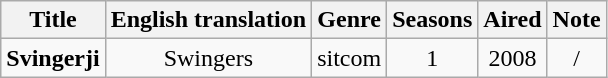<table class="wikitable">
<tr>
<th>Title</th>
<th>English translation</th>
<th>Genre</th>
<th>Seasons</th>
<th>Aired</th>
<th>Note</th>
</tr>
<tr>
<td><strong>Svingerji</strong></td>
<td align=center>Swingers</td>
<td align=center>sitcom</td>
<td align=center>1</td>
<td align=center>2008</td>
<td align=center>/</td>
</tr>
</table>
